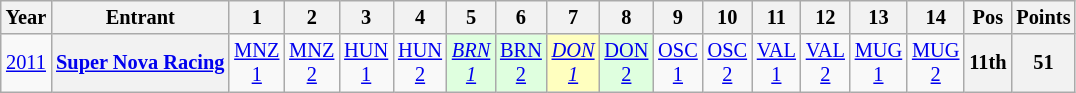<table class="wikitable" style="text-align:center; font-size:85%">
<tr>
<th>Year</th>
<th>Entrant</th>
<th>1</th>
<th>2</th>
<th>3</th>
<th>4</th>
<th>5</th>
<th>6</th>
<th>7</th>
<th>8</th>
<th>9</th>
<th>10</th>
<th>11</th>
<th>12</th>
<th>13</th>
<th>14</th>
<th>Pos</th>
<th>Points</th>
</tr>
<tr>
<td><a href='#'>2011</a></td>
<th nowrap><a href='#'>Super Nova Racing</a></th>
<td><a href='#'>MNZ<br>1</a></td>
<td><a href='#'>MNZ<br>2</a></td>
<td><a href='#'>HUN<br>1</a></td>
<td><a href='#'>HUN<br>2</a></td>
<td style="background:#DFFFDF;"><em><a href='#'>BRN<br>1</a></em><br></td>
<td style="background:#DFFFDF;"><a href='#'>BRN<br>2</a><br></td>
<td style="background:#FFFFBF;"><em><a href='#'>DON<br>1</a></em><br></td>
<td style="background:#DFFFDF;"><a href='#'>DON<br>2</a><br></td>
<td><a href='#'>OSC<br>1</a></td>
<td><a href='#'>OSC<br>2</a></td>
<td><a href='#'>VAL<br>1</a></td>
<td><a href='#'>VAL<br>2</a></td>
<td><a href='#'>MUG<br>1</a></td>
<td><a href='#'>MUG<br>2</a></td>
<th>11th</th>
<th>51</th>
</tr>
</table>
